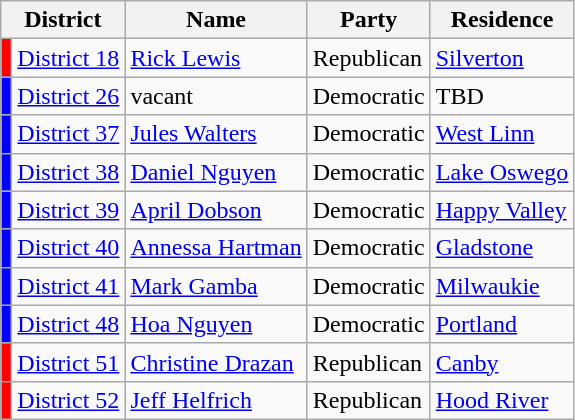<table class="wikitable">
<tr>
<th colspan="2">District</th>
<th>Name</th>
<th>Party</th>
<th>Residence</th>
</tr>
<tr>
<td bgcolor="red"></td>
<td><a href='#'>District 18</a></td>
<td><a href='#'>Rick Lewis</a></td>
<td>Republican</td>
<td><a href='#'>Silverton</a></td>
</tr>
<tr>
<td bgcolor="blue"></td>
<td><a href='#'>District 26</a></td>
<td>vacant</td>
<td>Democratic</td>
<td>TBD</td>
</tr>
<tr>
<td bgcolor="blue"></td>
<td><a href='#'>District 37</a></td>
<td><a href='#'>Jules Walters</a></td>
<td>Democratic</td>
<td><a href='#'>West Linn</a></td>
</tr>
<tr>
<td bgcolor="blue"></td>
<td><a href='#'>District 38</a></td>
<td><a href='#'>Daniel Nguyen</a></td>
<td>Democratic</td>
<td><a href='#'>Lake Oswego</a></td>
</tr>
<tr>
<td bgcolor="blue"></td>
<td><a href='#'>District 39</a></td>
<td><a href='#'>April Dobson</a></td>
<td>Democratic</td>
<td><a href='#'>Happy Valley</a></td>
</tr>
<tr>
<td bgcolor="blue"></td>
<td><a href='#'>District 40</a></td>
<td><a href='#'>Annessa Hartman</a></td>
<td>Democratic</td>
<td><a href='#'>Gladstone</a></td>
</tr>
<tr>
<td bgcolor="blue"></td>
<td><a href='#'>District 41</a></td>
<td><a href='#'>Mark Gamba</a></td>
<td>Democratic</td>
<td><a href='#'>Milwaukie</a></td>
</tr>
<tr>
<td bgcolor="blue"></td>
<td><a href='#'>District 48</a></td>
<td><a href='#'>Hoa Nguyen</a></td>
<td>Democratic</td>
<td><a href='#'>Portland</a></td>
</tr>
<tr>
<td bgcolor="red"></td>
<td><a href='#'>District 51</a></td>
<td><a href='#'>Christine Drazan</a></td>
<td>Republican</td>
<td><a href='#'>Canby</a></td>
</tr>
<tr>
<td bgcolor="red"></td>
<td><a href='#'>District 52</a></td>
<td><a href='#'>Jeff Helfrich</a></td>
<td>Republican</td>
<td><a href='#'>Hood River</a></td>
</tr>
</table>
